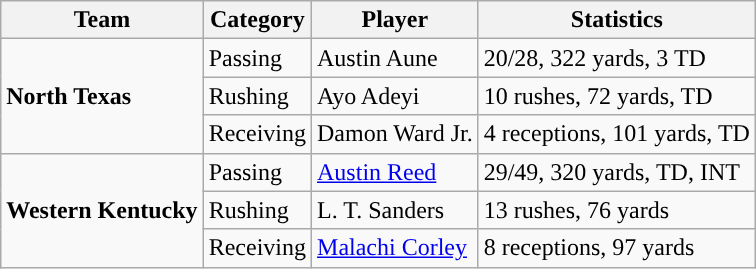<table class="wikitable" style="float: left;">
<tr>
<th>Team</th>
<th>Category</th>
<th>Player</th>
<th>Statistics</th>
</tr>
<tr>
<td rowspan=3><strong>North Texas</strong></td>
<td>Passing</td>
<td>Austin Aune</td>
<td>20/28, 322 yards, 3 TD</td>
</tr>
<tr>
<td>Rushing</td>
<td>Ayo Adeyi</td>
<td>10 rushes, 72 yards, TD</td>
</tr>
<tr>
<td>Receiving</td>
<td>Damon Ward Jr.</td>
<td>4 receptions, 101 yards, TD</td>
</tr>
<tr>
<td rowspan=3><strong>Western Kentucky</strong></td>
<td>Passing</td>
<td><a href='#'>Austin Reed</a></td>
<td>29/49, 320 yards, TD, INT</td>
</tr>
<tr>
<td>Rushing</td>
<td>L. T. Sanders</td>
<td>13 rushes, 76 yards</td>
</tr>
<tr>
<td>Receiving</td>
<td><a href='#'>Malachi Corley</a></td>
<td>8 receptions, 97 yards</td>
</tr>
</table>
